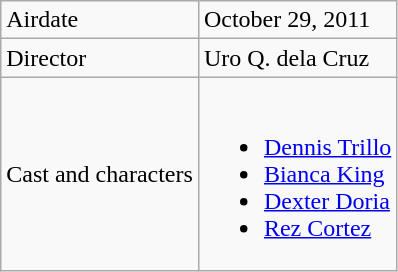<table class="wikitable">
<tr>
<td>Airdate</td>
<td>October 29, 2011</td>
</tr>
<tr>
<td>Director</td>
<td>Uro Q. dela Cruz</td>
</tr>
<tr>
<td>Cast and characters</td>
<td><br><ul><li><a href='#'>Dennis Trillo</a></li><li><a href='#'>Bianca King</a></li><li><a href='#'>Dexter Doria</a></li><li><a href='#'>Rez Cortez</a></li></ul></td>
</tr>
</table>
